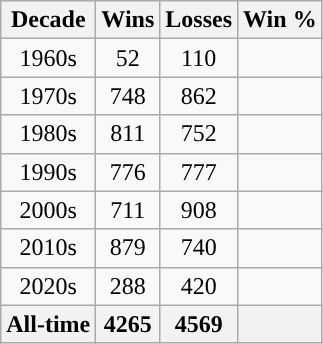<table class="wikitable" style="text-align:center">
<tr>
<th style="text-align:center; ">Decade</th>
<th style="text-align:center; ">Wins</th>
<th style="text-align:center; ">Losses</th>
<th style="text-align:center; ">Win %</th>
</tr>
<tr>
<td>1960s</td>
<td>52</td>
<td>110</td>
<td></td>
</tr>
<tr>
<td>1970s</td>
<td>748</td>
<td>862</td>
<td></td>
</tr>
<tr>
<td>1980s</td>
<td>811</td>
<td>752</td>
<td></td>
</tr>
<tr>
<td>1990s</td>
<td>776</td>
<td>777</td>
<td></td>
</tr>
<tr>
<td>2000s</td>
<td>711</td>
<td>908</td>
<td></td>
</tr>
<tr>
<td>2010s</td>
<td>879</td>
<td>740</td>
<td></td>
</tr>
<tr>
<td>2020s</td>
<td>288</td>
<td>420</td>
<td></td>
</tr>
<tr style="background:#f0f0f0; font-weight:bold">
<th style="text-align:center; ">All-time</th>
<th style="text-align:center; ">4265</th>
<th style="text-align:center; ">4569</th>
<th style="text-align:center; "></th>
</tr>
</table>
